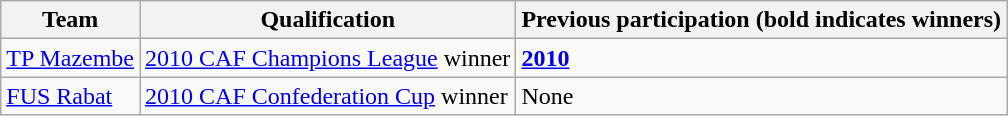<table class="wikitable">
<tr>
<th>Team</th>
<th>Qualification</th>
<th>Previous participation (bold indicates winners)</th>
</tr>
<tr>
<td> <a href='#'>TP Mazembe</a></td>
<td><a href='#'>2010 CAF Champions League</a> winner</td>
<td><strong><a href='#'>2010</a></strong></td>
</tr>
<tr>
<td> <a href='#'>FUS Rabat</a></td>
<td><a href='#'>2010 CAF Confederation Cup</a> winner</td>
<td>None</td>
</tr>
</table>
